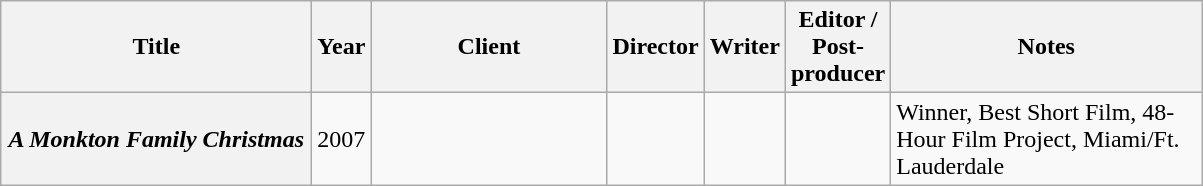<table class="wikitable sortable plainrowheaders" style="margin-right: 0;">
<tr>
<th width="200">Title</th>
<th width="30">Year</th>
<th width="150">Client</th>
<th width="30">Director</th>
<th width="30">Writer</th>
<th width="30">Editor / Post-producer</th>
<th width="200">Notes</th>
</tr>
<tr>
<th scope="row"><em>A Monkton Family Christmas</em></th>
<td>2007</td>
<td></td>
<td></td>
<td></td>
<td></td>
<td>Winner, Best Short Film, 48-Hour Film Project, Miami/Ft. Lauderdale</td>
</tr>
</table>
